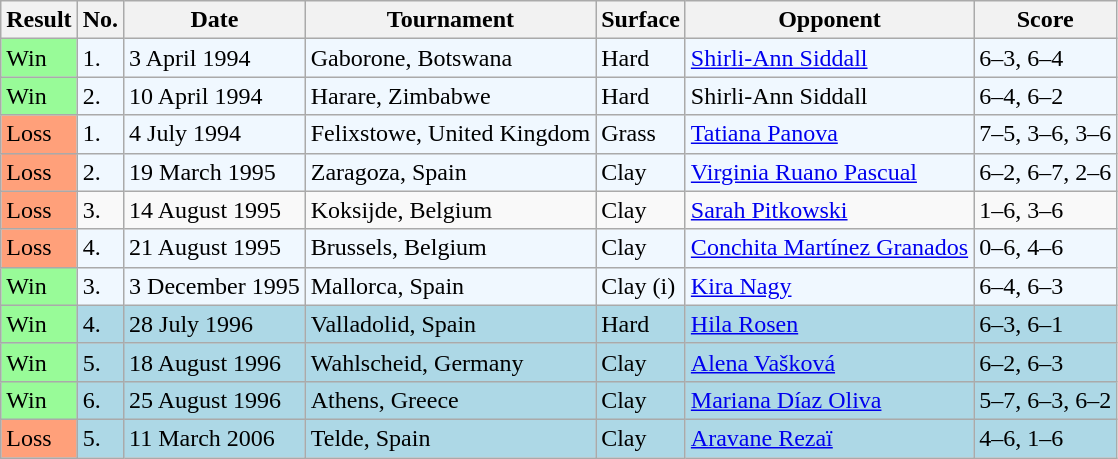<table class="sortable wikitable">
<tr>
<th>Result</th>
<th>No.</th>
<th>Date</th>
<th>Tournament</th>
<th>Surface</th>
<th>Opponent</th>
<th class="unsortable">Score</th>
</tr>
<tr bgcolor="#f0f8ff">
<td style="background:#98fb98;">Win</td>
<td>1.</td>
<td>3 April 1994</td>
<td>Gaborone, Botswana</td>
<td>Hard</td>
<td> <a href='#'>Shirli-Ann Siddall</a></td>
<td>6–3, 6–4</td>
</tr>
<tr bgcolor="#f0f8ff">
<td style="background:#98fb98;">Win</td>
<td>2.</td>
<td>10 April 1994</td>
<td>Harare, Zimbabwe</td>
<td>Hard</td>
<td> Shirli-Ann Siddall</td>
<td>6–4, 6–2</td>
</tr>
<tr bgcolor="#f0f8ff">
<td style="background:#ffa07a;">Loss</td>
<td>1.</td>
<td>4 July 1994</td>
<td>Felixstowe, United Kingdom</td>
<td>Grass</td>
<td> <a href='#'>Tatiana Panova</a></td>
<td>7–5, 3–6, 3–6</td>
</tr>
<tr bgcolor="#f0f8ff">
<td style="background:#ffa07a;">Loss</td>
<td>2.</td>
<td>19 March 1995</td>
<td>Zaragoza, Spain</td>
<td>Clay</td>
<td> <a href='#'>Virginia Ruano Pascual</a></td>
<td>6–2, 6–7, 2–6</td>
</tr>
<tr>
<td style="background:#ffa07a;">Loss</td>
<td>3.</td>
<td>14 August 1995</td>
<td>Koksijde, Belgium</td>
<td>Clay</td>
<td> <a href='#'>Sarah Pitkowski</a></td>
<td>1–6, 3–6</td>
</tr>
<tr bgcolor="#f0f8ff">
<td style="background:#ffa07a;">Loss</td>
<td>4.</td>
<td>21 August 1995</td>
<td>Brussels, Belgium</td>
<td>Clay</td>
<td> <a href='#'>Conchita Martínez Granados</a></td>
<td>0–6, 4–6</td>
</tr>
<tr bgcolor="#f0f8ff">
<td style="background:#98fb98;">Win</td>
<td>3.</td>
<td>3 December 1995</td>
<td>Mallorca, Spain</td>
<td>Clay (i)</td>
<td> <a href='#'>Kira Nagy</a></td>
<td>6–4, 6–3</td>
</tr>
<tr style="background:lightblue;">
<td style="background:#98fb98;">Win</td>
<td>4.</td>
<td>28 July 1996</td>
<td>Valladolid, Spain</td>
<td>Hard</td>
<td> <a href='#'>Hila Rosen</a></td>
<td>6–3, 6–1</td>
</tr>
<tr style="background:lightblue;">
<td style="background:#98fb98;">Win</td>
<td>5.</td>
<td>18 August 1996</td>
<td>Wahlscheid, Germany</td>
<td>Clay</td>
<td> <a href='#'>Alena Vašková</a></td>
<td>6–2, 6–3</td>
</tr>
<tr style="background:lightblue;">
<td style="background:#98fb98;">Win</td>
<td>6.</td>
<td>25 August 1996</td>
<td>Athens, Greece</td>
<td>Clay</td>
<td> <a href='#'>Mariana Díaz Oliva</a></td>
<td>5–7, 6–3, 6–2</td>
</tr>
<tr style="background:lightblue;">
<td style="background:#ffa07a;">Loss</td>
<td>5.</td>
<td>11 March 2006</td>
<td>Telde, Spain</td>
<td>Clay</td>
<td> <a href='#'>Aravane Rezaï</a></td>
<td>4–6, 1–6</td>
</tr>
</table>
